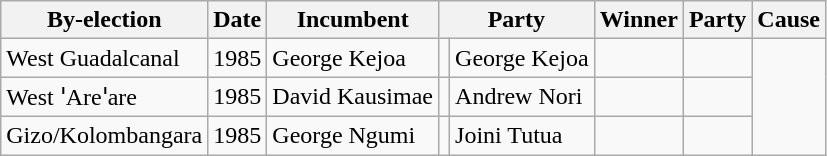<table class="wikitable">
<tr>
<th>By-election</th>
<th>Date</th>
<th>Incumbent</th>
<th colspan=2>Party</th>
<th>Winner</th>
<th colspan=2>Party</th>
<th>Cause</th>
</tr>
<tr>
<td>West Guadalcanal</td>
<td>1985</td>
<td>George Kejoa</td>
<td></td>
<td>George Kejoa</td>
<td></td>
<td></td>
</tr>
<tr>
<td>West ꞌAreꞌare</td>
<td>1985</td>
<td>David Kausimae</td>
<td></td>
<td>Andrew Nori</td>
<td></td>
<td></td>
</tr>
<tr>
<td>Gizo/Kolombangara</td>
<td>1985</td>
<td>George Ngumi</td>
<td></td>
<td>Joini Tutua</td>
<td></td>
<td></td>
</tr>
</table>
